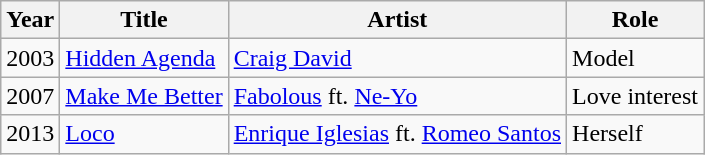<table class="wikitable sortable">
<tr>
<th>Year</th>
<th>Title</th>
<th>Artist</th>
<th>Role</th>
</tr>
<tr>
<td>2003</td>
<td><a href='#'>Hidden Agenda</a></td>
<td><a href='#'>Craig David</a></td>
<td>Model</td>
</tr>
<tr>
<td>2007</td>
<td><a href='#'>Make Me Better</a></td>
<td><a href='#'>Fabolous</a> ft. <a href='#'>Ne-Yo</a></td>
<td>Love interest</td>
</tr>
<tr>
<td>2013</td>
<td><a href='#'>Loco</a></td>
<td><a href='#'>Enrique Iglesias</a> ft. <a href='#'>Romeo Santos</a></td>
<td>Herself</td>
</tr>
</table>
